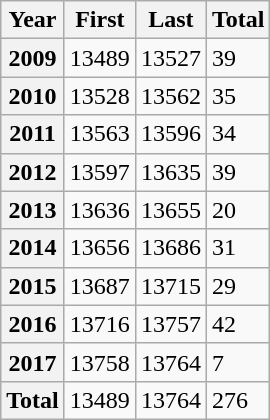<table class="wikitable">
<tr>
<th>Year</th>
<th>First</th>
<th>Last</th>
<th>Total</th>
</tr>
<tr>
<th>2009</th>
<td>13489</td>
<td>13527</td>
<td>39</td>
</tr>
<tr>
<th>2010</th>
<td>13528</td>
<td>13562</td>
<td>35</td>
</tr>
<tr>
<th>2011</th>
<td>13563</td>
<td>13596</td>
<td>34</td>
</tr>
<tr>
<th>2012</th>
<td>13597</td>
<td>13635</td>
<td>39</td>
</tr>
<tr>
<th>2013</th>
<td>13636</td>
<td>13655</td>
<td>20</td>
</tr>
<tr>
<th>2014</th>
<td>13656</td>
<td>13686</td>
<td>31</td>
</tr>
<tr>
<th>2015</th>
<td>13687</td>
<td>13715</td>
<td>29</td>
</tr>
<tr>
<th>2016</th>
<td>13716</td>
<td>13757</td>
<td>42</td>
</tr>
<tr>
<th>2017</th>
<td>13758</td>
<td>13764</td>
<td>7</td>
</tr>
<tr>
<th>Total</th>
<td>13489</td>
<td>13764</td>
<td>276</td>
</tr>
</table>
